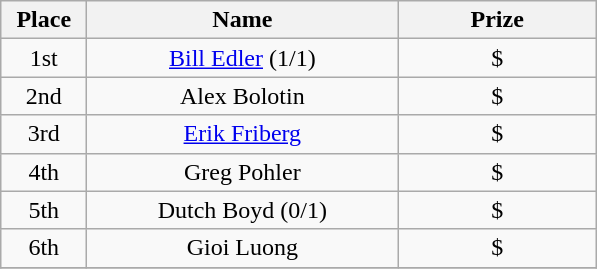<table class="wikitable" style="text-align:center">
<tr>
<th width="50">Place</th>
<th width="200">Name</th>
<th width="125">Prize</th>
</tr>
<tr>
<td>1st</td>
<td><a href='#'>Bill Edler</a> (1/1)</td>
<td>$</td>
</tr>
<tr>
<td>2nd</td>
<td>Alex Bolotin</td>
<td>$</td>
</tr>
<tr>
<td>3rd</td>
<td><a href='#'>Erik Friberg</a></td>
<td>$</td>
</tr>
<tr>
<td>4th</td>
<td>Greg Pohler</td>
<td>$</td>
</tr>
<tr>
<td>5th</td>
<td>Dutch Boyd (0/1)</td>
<td>$</td>
</tr>
<tr>
<td>6th</td>
<td>Gioi Luong</td>
<td>$</td>
</tr>
<tr>
</tr>
</table>
